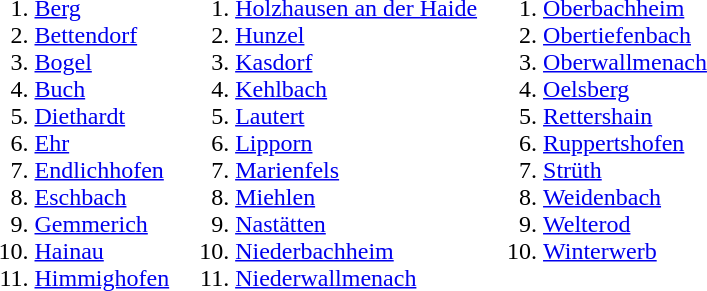<table>
<tr>
<td><br><ol><li><a href='#'>Berg</a></li><li><a href='#'>Bettendorf</a></li><li><a href='#'>Bogel</a></li><li><a href='#'>Buch</a></li><li><a href='#'>Diethardt</a></li><li><a href='#'>Ehr</a></li><li><a href='#'>Endlichhofen</a></li><li><a href='#'>Eschbach</a></li><li><a href='#'>Gemmerich</a></li><li><a href='#'>Hainau</a></li><li><a href='#'>Himmighofen</a></li></ol></td>
<td valign=top><br><ol>
<li> <a href='#'>Holzhausen an der Haide</a> 
<li> <a href='#'>Hunzel</a> 
<li> <a href='#'>Kasdorf</a> 
<li> <a href='#'>Kehlbach</a>
<li> <a href='#'>Lautert</a> 
<li> <a href='#'>Lipporn</a> 
<li> <a href='#'>Marienfels</a> 
<li> <a href='#'>Miehlen</a> 
<li> <a href='#'>Nastätten</a>
<li> <a href='#'>Niederbachheim</a>
<li> <a href='#'>Niederwallmenach</a> 
</ol></td>
<td valign=top><br><ol>
<li> <a href='#'>Oberbachheim</a> 
<li> <a href='#'>Obertiefenbach</a> 
<li> <a href='#'>Oberwallmenach</a> 
<li> <a href='#'>Oelsberg</a>
<li> <a href='#'>Rettershain</a> 
<li> <a href='#'>Ruppertshofen</a> 
<li> <a href='#'>Strüth</a> 
<li> <a href='#'>Weidenbach</a> 
<li> <a href='#'>Welterod</a> 
<li> <a href='#'>Winterwerb</a>
</ol></td>
</tr>
</table>
